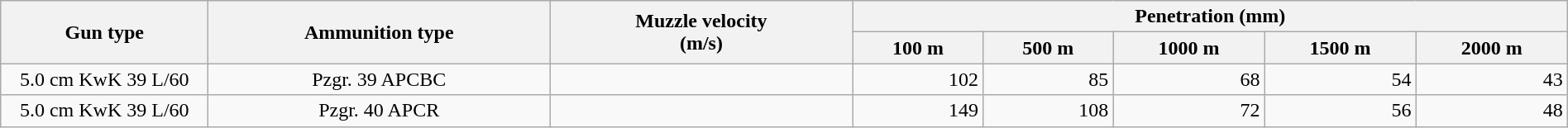<table class="wikitable" style="text-align:right; width: 100%">
<tr>
<th rowspan=2>Gun type</th>
<th rowspan=2>Ammunition type</th>
<th rowspan=2>Muzzle velocity<br>(m/s)</th>
<th colspan=11>Penetration (mm)</th>
</tr>
<tr>
<th>100 m</th>
<th>500 m</th>
<th>1000 m</th>
<th>1500 m</th>
<th>2000 m</th>
</tr>
<tr>
<td style="text-align:center;width: 10em">5.0 cm KwK 39 L/60</td>
<td style="text-align:center">Pzgr. 39 APCBC</td>
<td style="text-align:center"></td>
<td>102</td>
<td>85</td>
<td>68</td>
<td>54</td>
<td>43</td>
</tr>
<tr>
<td style="text-align:center">5.0 cm KwK 39 L/60</td>
<td style="text-align:center">Pzgr. 40 APCR</td>
<td style="text-align:center"></td>
<td>149</td>
<td>108</td>
<td>72</td>
<td>56</td>
<td>48</td>
</tr>
</table>
